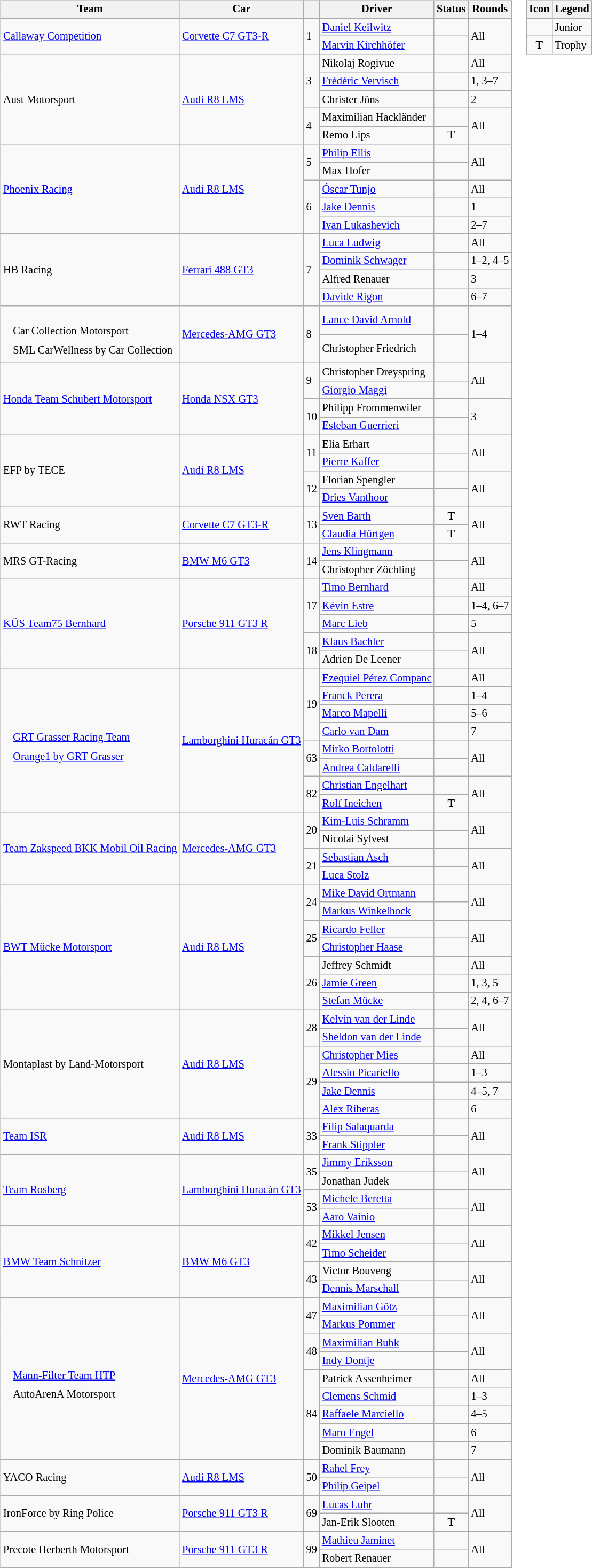<table>
<tr>
<td><br><table class="wikitable" style="font-size: 85%;">
<tr>
<th>Team</th>
<th>Car</th>
<th></th>
<th>Driver</th>
<th>Status</th>
<th>Rounds</th>
</tr>
<tr>
<td rowspan=2> <a href='#'>Callaway Competition</a></td>
<td rowspan=2><a href='#'>Corvette C7 GT3-R</a></td>
<td rowspan=2>1</td>
<td> <a href='#'>Daniel Keilwitz</a></td>
<td></td>
<td rowspan=2>All</td>
</tr>
<tr>
<td> <a href='#'>Marvin Kirchhöfer</a></td>
<td></td>
</tr>
<tr>
<td rowspan=5> Aust Motorsport</td>
<td rowspan=5><a href='#'>Audi R8 LMS</a></td>
<td rowspan=3>3</td>
<td> Nikolaj Rogivue</td>
<td align=center></td>
<td>All</td>
</tr>
<tr>
<td> <a href='#'>Frédéric Vervisch</a></td>
<td></td>
<td>1, 3–7</td>
</tr>
<tr>
<td> Christer Jöns</td>
<td></td>
<td>2</td>
</tr>
<tr>
<td rowspan=2>4</td>
<td> Maximilian Hackländer</td>
<td></td>
<td rowspan=2>All</td>
</tr>
<tr>
<td> Remo Lips</td>
<td align=center><strong><span>T</span></strong></td>
</tr>
<tr>
<td rowspan=5> <a href='#'>Phoenix Racing</a></td>
<td rowspan=5><a href='#'>Audi R8 LMS</a></td>
<td rowspan=2>5</td>
<td> <a href='#'>Philip Ellis</a></td>
<td align=center></td>
<td rowspan=2>All</td>
</tr>
<tr>
<td> Max Hofer</td>
<td align=center></td>
</tr>
<tr>
<td rowspan=3>6</td>
<td> <a href='#'>Óscar Tunjo</a></td>
<td align=center></td>
<td>All</td>
</tr>
<tr>
<td> <a href='#'>Jake Dennis</a></td>
<td></td>
<td>1</td>
</tr>
<tr>
<td> <a href='#'>Ivan Lukashevich</a></td>
<td></td>
<td>2–7</td>
</tr>
<tr>
<td rowspan=4> HB Racing</td>
<td rowspan=4><a href='#'>Ferrari 488 GT3</a></td>
<td rowspan=4>7</td>
<td> <a href='#'>Luca Ludwig</a></td>
<td></td>
<td>All</td>
</tr>
<tr>
<td> <a href='#'>Dominik Schwager</a></td>
<td></td>
<td>1–2, 4–5</td>
</tr>
<tr>
<td> Alfred Renauer</td>
<td></td>
<td>3</td>
</tr>
<tr>
<td> <a href='#'>Davide Rigon</a></td>
<td></td>
<td>6–7</td>
</tr>
<tr>
<td rowspan=2><br><table style="float: left; border-top:transparent; border-right:transparent; border-bottom:transparent; border-left:transparent;">
<tr>
<td style=" border-top:transparent; border-right:transparent; border-bottom:transparent; border-left:transparent;" rowspan=2></td>
<td style=" border-top:transparent; border-right:transparent; border-bottom:transparent; border-left:transparent;">Car Collection Motorsport</td>
</tr>
<tr>
<td style=" border-top:transparent; border-right:transparent; border-bottom:transparent; border-left:transparent;">SML CarWellness by Car Collection</td>
</tr>
</table>
</td>
<td rowspan=2><a href='#'>Mercedes-AMG GT3</a></td>
<td rowspan=2>8</td>
<td> <a href='#'>Lance David Arnold</a></td>
<td></td>
<td rowspan=2>1–4</td>
</tr>
<tr>
<td> Christopher Friedrich</td>
<td align=center></td>
</tr>
<tr>
<td rowspan=4> <a href='#'>Honda Team Schubert Motorsport</a></td>
<td rowspan=4><a href='#'>Honda NSX GT3</a></td>
<td rowspan=2>9</td>
<td> Christopher Dreyspring</td>
<td align=center></td>
<td rowspan=2>All</td>
</tr>
<tr>
<td> <a href='#'>Giorgio Maggi</a></td>
<td align=center></td>
</tr>
<tr>
<td rowspan=2>10</td>
<td> Philipp Frommenwiler</td>
<td></td>
<td rowspan=2>3</td>
</tr>
<tr>
<td> <a href='#'>Esteban Guerrieri</a></td>
<td></td>
</tr>
<tr>
<td rowspan=4> EFP by TECE</td>
<td rowspan=4><a href='#'>Audi R8 LMS</a></td>
<td rowspan=2>11</td>
<td> Elia Erhart</td>
<td></td>
<td rowspan=2>All</td>
</tr>
<tr>
<td> <a href='#'>Pierre Kaffer</a></td>
<td></td>
</tr>
<tr>
<td rowspan=2>12</td>
<td> Florian Spengler</td>
<td></td>
<td rowspan=2>All</td>
</tr>
<tr>
<td> <a href='#'>Dries Vanthoor</a></td>
<td></td>
</tr>
<tr>
<td rowspan=2> RWT Racing</td>
<td rowspan=2><a href='#'>Corvette C7 GT3-R</a></td>
<td rowspan=2>13</td>
<td> <a href='#'>Sven Barth</a></td>
<td align=center><strong><span>T</span></strong></td>
<td rowspan=2>All</td>
</tr>
<tr>
<td> <a href='#'>Claudia Hürtgen</a></td>
<td align=center><strong><span>T</span></strong></td>
</tr>
<tr>
<td rowspan=2> MRS GT-Racing</td>
<td rowspan=2><a href='#'>BMW M6 GT3</a></td>
<td rowspan=2>14</td>
<td> <a href='#'>Jens Klingmann</a></td>
<td></td>
<td rowspan=2>All</td>
</tr>
<tr>
<td> Christopher Zöchling</td>
<td></td>
</tr>
<tr>
<td rowspan=5> <a href='#'>KÜS Team75 Bernhard</a></td>
<td rowspan=5><a href='#'>Porsche 911 GT3 R</a></td>
<td rowspan=3>17</td>
<td> <a href='#'>Timo Bernhard</a></td>
<td></td>
<td>All</td>
</tr>
<tr>
<td> <a href='#'>Kévin Estre</a></td>
<td></td>
<td>1–4, 6–7</td>
</tr>
<tr>
<td> <a href='#'>Marc Lieb</a></td>
<td></td>
<td>5</td>
</tr>
<tr>
<td rowspan=2>18</td>
<td> <a href='#'>Klaus Bachler</a></td>
<td></td>
<td rowspan=2>All</td>
</tr>
<tr>
<td> Adrien De Leener</td>
<td></td>
</tr>
<tr>
<td rowspan=8><br><table style="float: left; border-top:transparent; border-right:transparent; border-bottom:transparent; border-left:transparent;">
<tr>
<td style=" border-top:transparent; border-right:transparent; border-bottom:transparent; border-left:transparent;" rowspan=8></td>
<td style=" border-top:transparent; border-right:transparent; border-bottom:transparent; border-left:transparent;"><a href='#'>GRT Grasser Racing Team</a></td>
</tr>
<tr>
<td style=" border-top:transparent; border-right:transparent; border-bottom:transparent; border-left:transparent;"><a href='#'>Orange1 by GRT Grasser</a></td>
</tr>
</table>
</td>
<td rowspan=8><a href='#'>Lamborghini Huracán GT3</a></td>
<td rowspan=4>19</td>
<td> <a href='#'>Ezequiel Pérez Companc</a></td>
<td align=center></td>
<td>All</td>
</tr>
<tr>
<td> <a href='#'>Franck Perera</a></td>
<td></td>
<td>1–4</td>
</tr>
<tr>
<td> <a href='#'>Marco Mapelli</a></td>
<td></td>
<td>5–6</td>
</tr>
<tr>
<td> <a href='#'>Carlo van Dam</a></td>
<td></td>
<td>7</td>
</tr>
<tr>
<td rowspan=2>63</td>
<td> <a href='#'>Mirko Bortolotti</a></td>
<td></td>
<td rowspan=2>All</td>
</tr>
<tr>
<td> <a href='#'>Andrea Caldarelli</a></td>
<td></td>
</tr>
<tr>
<td rowspan=2>82</td>
<td> <a href='#'>Christian Engelhart</a></td>
<td></td>
<td rowspan=2>All</td>
</tr>
<tr>
<td> <a href='#'>Rolf Ineichen</a></td>
<td align=center><strong><span>T</span></strong></td>
</tr>
<tr>
<td rowspan=4> <a href='#'>Team Zakspeed BKK Mobil Oil Racing</a></td>
<td rowspan=4><a href='#'>Mercedes-AMG GT3</a></td>
<td rowspan=2>20</td>
<td> <a href='#'>Kim-Luis Schramm</a></td>
<td align=center></td>
<td rowspan=2>All</td>
</tr>
<tr>
<td> Nicolai Sylvest</td>
<td align=center></td>
</tr>
<tr>
<td rowspan=2>21</td>
<td> <a href='#'>Sebastian Asch</a></td>
<td></td>
<td rowspan=2>All</td>
</tr>
<tr>
<td> <a href='#'>Luca Stolz</a></td>
<td align=center></td>
</tr>
<tr>
<td rowspan=7> <a href='#'>BWT Mücke Motorsport</a></td>
<td rowspan=7><a href='#'>Audi R8 LMS</a></td>
<td rowspan=2>24</td>
<td> <a href='#'>Mike David Ortmann</a></td>
<td align=center></td>
<td rowspan=2>All</td>
</tr>
<tr>
<td> <a href='#'>Markus Winkelhock</a></td>
<td></td>
</tr>
<tr>
<td rowspan=2>25</td>
<td> <a href='#'>Ricardo Feller</a></td>
<td align=center></td>
<td rowspan=2>All</td>
</tr>
<tr>
<td> <a href='#'>Christopher Haase</a></td>
<td></td>
</tr>
<tr>
<td rowspan=3>26</td>
<td> Jeffrey Schmidt</td>
<td align=center></td>
<td>All</td>
</tr>
<tr>
<td> <a href='#'>Jamie Green</a></td>
<td></td>
<td>1, 3, 5</td>
</tr>
<tr>
<td> <a href='#'>Stefan Mücke</a></td>
<td></td>
<td>2, 4, 6–7</td>
</tr>
<tr>
<td rowspan=6> Montaplast by Land-Motorsport</td>
<td rowspan=6><a href='#'>Audi R8 LMS</a></td>
<td rowspan=2>28</td>
<td> <a href='#'>Kelvin van der Linde</a></td>
<td></td>
<td rowspan=2>All</td>
</tr>
<tr>
<td> <a href='#'>Sheldon van der Linde</a></td>
<td align=center></td>
</tr>
<tr>
<td rowspan=4>29</td>
<td> <a href='#'>Christopher Mies</a></td>
<td></td>
<td>All</td>
</tr>
<tr>
<td> <a href='#'>Alessio Picariello</a></td>
<td align=center></td>
<td>1–3</td>
</tr>
<tr>
<td> <a href='#'>Jake Dennis</a></td>
<td></td>
<td>4–5, 7</td>
</tr>
<tr>
<td> <a href='#'>Alex Riberas</a></td>
<td></td>
<td>6</td>
</tr>
<tr>
<td rowspan=2> <a href='#'>Team ISR</a></td>
<td rowspan=2><a href='#'>Audi R8 LMS</a></td>
<td rowspan=2>33</td>
<td> <a href='#'>Filip Salaquarda</a></td>
<td></td>
<td rowspan=2>All</td>
</tr>
<tr>
<td> <a href='#'>Frank Stippler</a></td>
<td></td>
</tr>
<tr>
<td rowspan=4> <a href='#'>Team Rosberg</a></td>
<td rowspan=4><a href='#'>Lamborghini Huracán GT3</a></td>
<td rowspan=2>35</td>
<td> <a href='#'>Jimmy Eriksson</a></td>
<td></td>
<td rowspan=2>All</td>
</tr>
<tr>
<td> Jonathan Judek</td>
<td align=center></td>
</tr>
<tr>
<td rowspan=2>53</td>
<td> <a href='#'>Michele Beretta</a></td>
<td align=center></td>
<td rowspan=2>All</td>
</tr>
<tr>
<td> <a href='#'>Aaro Vainio</a></td>
<td align=center></td>
</tr>
<tr>
<td rowspan=4> <a href='#'>BMW Team Schnitzer</a></td>
<td rowspan=4><a href='#'>BMW M6 GT3</a></td>
<td rowspan=2>42</td>
<td> <a href='#'>Mikkel Jensen</a></td>
<td align=center></td>
<td rowspan=2>All</td>
</tr>
<tr>
<td> <a href='#'>Timo Scheider</a></td>
<td></td>
</tr>
<tr>
<td rowspan=2>43</td>
<td> Victor Bouveng</td>
<td align=center></td>
<td rowspan=2>All</td>
</tr>
<tr>
<td> <a href='#'>Dennis Marschall</a></td>
<td align=center></td>
</tr>
<tr>
<td rowspan=9><br><table style="float: left; border-top:transparent; border-right:transparent; border-bottom:transparent; border-left:transparent;">
<tr>
<td style=" border-top:transparent; border-right:transparent; border-bottom:transparent; border-left:transparent;" rowspan=9></td>
<td style=" border-top:transparent; border-right:transparent; border-bottom:transparent; border-left:transparent;"><a href='#'>Mann-Filter Team HTP</a></td>
</tr>
<tr>
<td style=" border-top:transparent; border-right:transparent; border-bottom:transparent; border-left:transparent;">AutoArenA Motorsport</td>
</tr>
</table>
</td>
<td rowspan=9><a href='#'>Mercedes-AMG GT3</a></td>
<td rowspan=2>47</td>
<td> <a href='#'>Maximilian Götz</a></td>
<td></td>
<td rowspan=2>All</td>
</tr>
<tr>
<td> <a href='#'>Markus Pommer</a></td>
<td></td>
</tr>
<tr>
<td rowspan=2>48</td>
<td> <a href='#'>Maximilian Buhk</a></td>
<td></td>
<td rowspan=2>All</td>
</tr>
<tr>
<td> <a href='#'>Indy Dontje</a></td>
<td align=center></td>
</tr>
<tr>
<td rowspan=5>84</td>
<td> Patrick Assenheimer</td>
<td align=center></td>
<td>All</td>
</tr>
<tr>
<td> <a href='#'>Clemens Schmid</a></td>
<td></td>
<td>1–3</td>
</tr>
<tr>
<td> <a href='#'>Raffaele Marciello</a></td>
<td></td>
<td>4–5</td>
</tr>
<tr>
<td> <a href='#'>Maro Engel</a></td>
<td></td>
<td>6</td>
</tr>
<tr>
<td> Dominik Baumann</td>
<td></td>
<td>7</td>
</tr>
<tr>
<td rowspan=2> YACO Racing</td>
<td rowspan=2><a href='#'>Audi R8 LMS</a></td>
<td rowspan=2>50</td>
<td> <a href='#'>Rahel Frey</a></td>
<td></td>
<td rowspan=2>All</td>
</tr>
<tr>
<td> <a href='#'>Philip Geipel</a></td>
<td></td>
</tr>
<tr>
<td rowspan=2> IronForce by Ring Police</td>
<td rowspan=2><a href='#'>Porsche 911 GT3 R</a></td>
<td rowspan=2>69</td>
<td> <a href='#'>Lucas Luhr</a></td>
<td></td>
<td rowspan=2>All</td>
</tr>
<tr>
<td> Jan-Erik Slooten</td>
<td align=center><strong><span>T</span></strong></td>
</tr>
<tr>
<td rowspan=2> Precote Herberth Motorsport</td>
<td rowspan=2><a href='#'>Porsche 911 GT3 R</a></td>
<td rowspan=2>99</td>
<td> <a href='#'>Mathieu Jaminet</a></td>
<td></td>
<td rowspan=2>All</td>
</tr>
<tr>
<td> Robert Renauer</td>
<td></td>
</tr>
</table>
</td>
<td valign="top"><br><table class="wikitable" style="font-size: 85%;">
<tr>
<th>Icon</th>
<th>Legend</th>
</tr>
<tr>
<td align=center></td>
<td>Junior</td>
</tr>
<tr>
<td align=center><strong><span>T</span></strong></td>
<td>Trophy</td>
</tr>
</table>
</td>
</tr>
</table>
